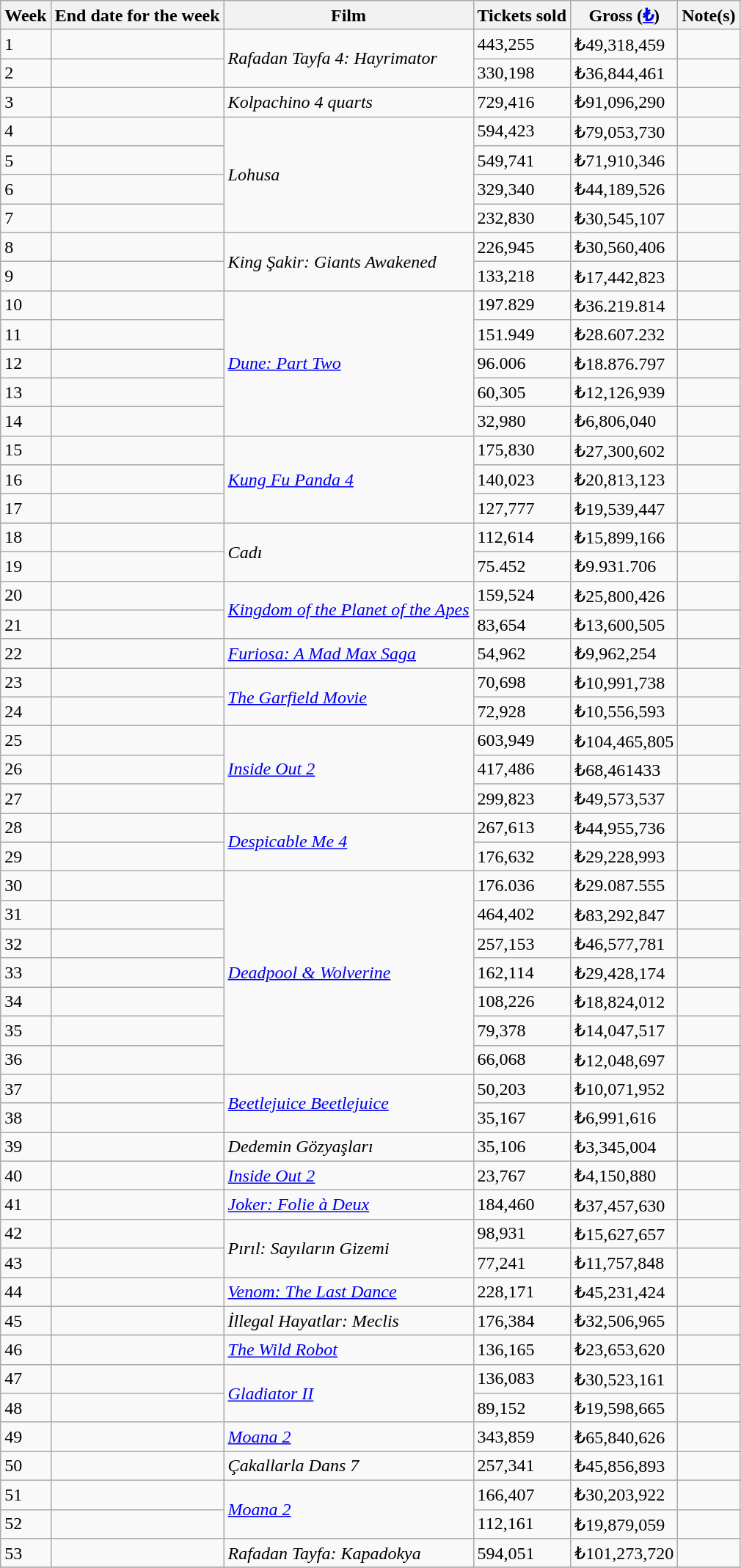<table class="wikitable sortable">
<tr>
<th>Week</th>
<th>End date for the week</th>
<th>Film</th>
<th>Tickets sold</th>
<th>Gross (<a href='#'>₺</a>)</th>
<th>Note(s)</th>
</tr>
<tr>
<td>1</td>
<td></td>
<td rowspan=2><em>Rafadan Tayfa 4: Hayrimator</em></td>
<td>443,255</td>
<td>₺49,318,459</td>
<td style="text-align:center"></td>
</tr>
<tr>
<td>2</td>
<td></td>
<td>330,198</td>
<td>₺36,844,461</td>
<td style="text-align:center"></td>
</tr>
<tr>
<td>3</td>
<td></td>
<td><em>Kolpachino 4 quarts</em></td>
<td>729,416</td>
<td>₺91,096,290</td>
<td style="text-align:center"></td>
</tr>
<tr>
<td>4</td>
<td></td>
<td rowspan=4><em>Lohusa</em></td>
<td>594,423</td>
<td>₺79,053,730</td>
<td style="text-align:center"></td>
</tr>
<tr>
<td>5</td>
<td></td>
<td>549,741</td>
<td>₺71,910,346</td>
<td style="text-align:center"></td>
</tr>
<tr in>
<td>6</td>
<td></td>
<td>329,340</td>
<td>₺44,189,526</td>
<td style="text-align:center"></td>
</tr>
<tr>
<td>7</td>
<td></td>
<td>232,830</td>
<td>₺30,545,107</td>
<td style="text-align:center"></td>
</tr>
<tr>
<td>8</td>
<td></td>
<td rowspan=2><em>King Şakir: Giants Awakened</em></td>
<td>226,945</td>
<td>₺30,560,406</td>
<td style="text-align:center"></td>
</tr>
<tr>
<td>9</td>
<td></td>
<td>133,218</td>
<td>₺17,442,823</td>
<td style="text-align:center"></td>
</tr>
<tr>
<td>10</td>
<td></td>
<td rowspan=5><em><a href='#'>Dune: Part Two</a></em></td>
<td>197.829</td>
<td>₺36.219.814</td>
<td style="text-align:center"></td>
</tr>
<tr>
<td>11</td>
<td></td>
<td>151.949</td>
<td>₺28.607.232</td>
<td style="text-align:center"></td>
</tr>
<tr>
<td>12</td>
<td></td>
<td>96.006</td>
<td>₺18.876.797</td>
<td style="text-align:center"></td>
</tr>
<tr>
<td>13</td>
<td></td>
<td>60,305</td>
<td>₺12,126,939</td>
<td style="text-align:center"></td>
</tr>
<tr>
<td>14</td>
<td></td>
<td>32,980</td>
<td>₺6,806,040</td>
<td style="text-align:center"></td>
</tr>
<tr>
<td>15</td>
<td></td>
<td rowspan=3><em><a href='#'>Kung Fu Panda 4</a></em></td>
<td>175,830</td>
<td>₺27,300,602</td>
<td style="text-align:center"></td>
</tr>
<tr>
<td>16</td>
<td></td>
<td>140,023</td>
<td>₺20,813,123</td>
<td style="text-align:center"></td>
</tr>
<tr>
<td>17</td>
<td></td>
<td>127,777</td>
<td>₺19,539,447</td>
<td style="text-align:center"></td>
</tr>
<tr>
<td>18</td>
<td></td>
<td rowspan=2><em>Cadı</em></td>
<td>112,614</td>
<td>₺15,899,166</td>
<td style="text-align:center"></td>
</tr>
<tr>
<td>19</td>
<td></td>
<td>75.452</td>
<td>₺9.931.706</td>
<td style="text-align:center"></td>
</tr>
<tr>
<td>20</td>
<td></td>
<td rowspan=2><em><a href='#'>Kingdom of the Planet of the Apes</a></em></td>
<td>159,524</td>
<td>₺25,800,426</td>
<td style="text-align:center"></td>
</tr>
<tr>
<td>21</td>
<td></td>
<td>83,654</td>
<td>₺13,600,505</td>
<td style="text-align:center"></td>
</tr>
<tr>
<td>22</td>
<td></td>
<td><em><a href='#'>Furiosa: A Mad Max Saga</a></em></td>
<td>54,962</td>
<td>₺9,962,254</td>
<td style="text-align:center"></td>
</tr>
<tr>
<td>23</td>
<td></td>
<td rowspan=2><em><a href='#'>The Garfield Movie</a></em></td>
<td>70,698</td>
<td>₺10,991,738</td>
<td style="text-align:center"></td>
</tr>
<tr>
<td>24</td>
<td></td>
<td>72,928</td>
<td>₺10,556,593</td>
<td style="text-align:center"></td>
</tr>
<tr>
<td>25</td>
<td></td>
<td rowspan=3><em><a href='#'>Inside Out 2</a></em></td>
<td>603,949</td>
<td>₺104,465,805</td>
<td style="text-align:center"></td>
</tr>
<tr>
<td>26</td>
<td></td>
<td>417,486</td>
<td>₺68,461433</td>
<td style="text-align:center"></td>
</tr>
<tr>
<td>27</td>
<td></td>
<td>299,823</td>
<td>₺49,573,537</td>
<td style="text-align:center"></td>
</tr>
<tr>
<td>28</td>
<td></td>
<td rowspan=2><em><a href='#'>Despicable Me 4</a></em></td>
<td>267,613</td>
<td>₺44,955,736</td>
<td style="text-align:center"></td>
</tr>
<tr>
<td>29</td>
<td></td>
<td>176,632</td>
<td>₺29,228,993</td>
<td style="text-align:center"></td>
</tr>
<tr>
<td>30</td>
<td></td>
<td rowspan=7><em><a href='#'>Deadpool & Wolverine</a></em></td>
<td>176.036</td>
<td>₺29.087.555</td>
<td style="text-align:center"></td>
</tr>
<tr>
<td>31</td>
<td></td>
<td>464,402</td>
<td>₺83,292,847</td>
<td style="text-align:center"></td>
</tr>
<tr>
<td>32</td>
<td></td>
<td>257,153</td>
<td>₺46,577,781</td>
<td style="text-align:center"></td>
</tr>
<tr>
<td>33</td>
<td></td>
<td>162,114</td>
<td>₺29,428,174</td>
<td style="text-align:center"></td>
</tr>
<tr>
<td>34</td>
<td></td>
<td>108,226</td>
<td>₺18,824,012</td>
<td style="text-align:center"></td>
</tr>
<tr>
<td>35</td>
<td></td>
<td>79,378</td>
<td>₺14,047,517</td>
<td style="text-align:center"></td>
</tr>
<tr>
<td>36</td>
<td></td>
<td>66,068</td>
<td>₺12,048,697</td>
<td style="text-align:center"></td>
</tr>
<tr>
<td>37</td>
<td></td>
<td rowspan=2><em><a href='#'>Beetlejuice Beetlejuice</a></em></td>
<td>50,203</td>
<td>₺10,071,952</td>
<td style="text-align:center"></td>
</tr>
<tr>
<td>38</td>
<td></td>
<td>35,167</td>
<td>₺6,991,616</td>
<td style="text-align:center"></td>
</tr>
<tr>
<td>39</td>
<td></td>
<td><em>Dedemin Gözyaşları</em></td>
<td>35,106</td>
<td>₺3,345,004</td>
<td style="text-align:center"></td>
</tr>
<tr>
<td>40</td>
<td></td>
<td><em><a href='#'>Inside Out 2</a></em></td>
<td>23,767</td>
<td>₺4,150,880</td>
<td style="text-align:center"></td>
</tr>
<tr>
<td>41</td>
<td></td>
<td><em><a href='#'>Joker: Folie à Deux</a></em></td>
<td>184,460</td>
<td>₺37,457,630</td>
<td style="text-align:center"></td>
</tr>
<tr>
<td>42</td>
<td></td>
<td rowspan=2><em>Pırıl: Sayıların Gizemi</em></td>
<td>98,931</td>
<td>₺15,627,657</td>
<td style="text-align:center"></td>
</tr>
<tr>
<td>43</td>
<td></td>
<td>77,241</td>
<td>₺11,757,848</td>
<td style="text-align:center"></td>
</tr>
<tr>
<td>44</td>
<td></td>
<td><em><a href='#'>Venom: The Last Dance</a></em></td>
<td>228,171</td>
<td>₺45,231,424</td>
<td style="text-align:center"></td>
</tr>
<tr>
<td>45</td>
<td></td>
<td><em>İllegal Hayatlar: Meclis</em></td>
<td>176,384</td>
<td>₺32,506,965</td>
<td style="text-align:center"></td>
</tr>
<tr>
<td>46</td>
<td></td>
<td><em><a href='#'>The Wild Robot</a></em></td>
<td>136,165</td>
<td>₺23,653,620</td>
<td style="text-align:center"></td>
</tr>
<tr>
<td>47</td>
<td></td>
<td rowspan=2><em><a href='#'>Gladiator II</a></em></td>
<td>136,083</td>
<td>₺30,523,161</td>
<td style="text-align:center"></td>
</tr>
<tr>
<td>48</td>
<td></td>
<td>89,152</td>
<td>₺19,598,665</td>
<td style="text-align:center"></td>
</tr>
<tr>
<td>49</td>
<td></td>
<td><em><a href='#'>Moana 2</a></em></td>
<td>343,859</td>
<td>₺65,840,626</td>
<td style="text-align:center"></td>
</tr>
<tr>
<td>50</td>
<td></td>
<td><em>Çakallarla Dans 7</em></td>
<td>257,341</td>
<td>₺45,856,893</td>
<td style="text-align:center"></td>
</tr>
<tr>
<td>51</td>
<td></td>
<td rowspan=2><em><a href='#'>Moana 2</a></em></td>
<td>166,407</td>
<td>₺30,203,922</td>
<td style="text-align:center"></td>
</tr>
<tr>
<td>52</td>
<td></td>
<td>112,161</td>
<td>₺19,879,059</td>
<td style="text-align:center"></td>
</tr>
<tr>
<td>53</td>
<td></td>
<td><em>Rafadan Tayfa: Kapadokya</em></td>
<td>594,051</td>
<td>₺101,273,720</td>
<td style="text-align:center"></td>
</tr>
<tr>
</tr>
</table>
